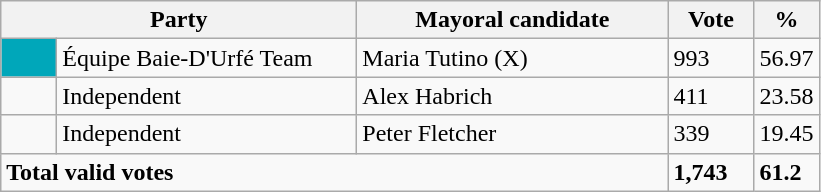<table class="wikitable">
<tr>
<th bgcolor="#DDDDFF" width="230px" colspan="2">Party</th>
<th bgcolor="#DDDDFF" width="200px">Mayoral candidate</th>
<th bgcolor="#DDDDFF" width="50px">Vote</th>
<th bgcolor="#DDDDFF" width="30px">%</th>
</tr>
<tr>
<td bgcolor="#00a7ba" width="30px"> </td>
<td>Équipe Baie-D'Urfé Team</td>
<td>Maria Tutino (X)</td>
<td>993</td>
<td>56.97</td>
</tr>
<tr>
<td> </td>
<td>Independent</td>
<td>Alex Habrich</td>
<td>411</td>
<td>23.58</td>
</tr>
<tr>
<td> </td>
<td>Independent</td>
<td>Peter Fletcher</td>
<td>339</td>
<td>19.45</td>
</tr>
<tr>
<td colspan="3"><strong>Total valid votes</strong></td>
<td><strong>1,743</strong></td>
<td><strong>61.2</strong></td>
</tr>
</table>
